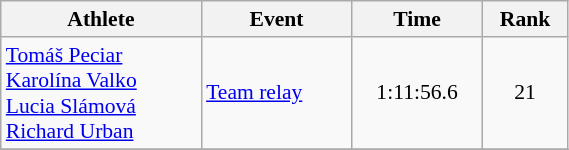<table class="wikitable" style="text-align:center; font-size:90%; width:30%;">
<tr>
<th>Athlete</th>
<th>Event</th>
<th>Time</th>
<th>Rank</th>
</tr>
<tr>
<td align="left"><a href='#'>Tomáš Peciar</a><br><a href='#'>Karolína Valko</a><br><a href='#'>Lucia Slámová</a><br><a href='#'>Richard Urban</a></td>
<td align="left"><a href='#'>Team relay</a></td>
<td>1:11:56.6</td>
<td>21</td>
</tr>
<tr>
</tr>
</table>
